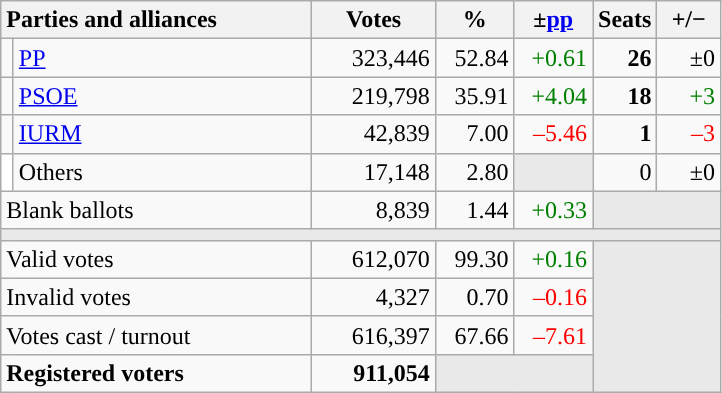<table class="wikitable" style="text-align:right;">
<tr>
<th style="text-align:left;" colspan="2" width="200">Parties and alliances</th>
<th width="75">Votes</th>
<th width="45">%</th>
<th width="45">±<a href='#'>pp</a></th>
<th width="35">Seats</th>
<th width="35">+/−</th>
</tr>
<tr>
<td width="1" style="color:inherit;background:"></td>
<td align="left"><a href='#'>PP</a></td>
<td>323,446</td>
<td>52.84</td>
<td style="color:green;">+0.61</td>
<td><strong>26</strong></td>
<td>±0</td>
</tr>
<tr>
<td style="color:inherit;background:"></td>
<td align="left"><a href='#'>PSOE</a></td>
<td>219,798</td>
<td>35.91</td>
<td style="color:green;">+4.04</td>
<td><strong>18</strong></td>
<td style="color:green;">+3</td>
</tr>
<tr>
<td style="color:inherit;background:"></td>
<td align="left"><a href='#'>IURM</a></td>
<td>42,839</td>
<td>7.00</td>
<td style="color:red;">–5.46</td>
<td><strong>1</strong></td>
<td style="color:red;">–3</td>
</tr>
<tr>
<td bgcolor="white"></td>
<td align="left">Others</td>
<td>17,148</td>
<td>2.80</td>
<td bgcolor="#E9E9E9"></td>
<td>0</td>
<td>±0</td>
</tr>
<tr>
<td align="left" colspan="2">Blank ballots</td>
<td>8,839</td>
<td>1.44</td>
<td style="color:green;">+0.33</td>
<td bgcolor="#E9E9E9" colspan="2"></td>
</tr>
<tr>
<td colspan="7" bgcolor="#E9E9E9"></td>
</tr>
<tr>
<td align="left" colspan="2">Valid votes</td>
<td>612,070</td>
<td>99.30</td>
<td style="color:green;">+0.16</td>
<td bgcolor="#E9E9E9" colspan="2" rowspan="4"></td>
</tr>
<tr>
<td align="left" colspan="2">Invalid votes</td>
<td>4,327</td>
<td>0.70</td>
<td style="color:red;">–0.16</td>
</tr>
<tr>
<td align="left" colspan="2">Votes cast / turnout</td>
<td>616,397</td>
<td>67.66</td>
<td style="color:red;">–7.61</td>
</tr>
<tr style="font-weight:bold;">
<td align="left" colspan="2">Registered voters</td>
<td>911,054</td>
<td bgcolor="#E9E9E9" colspan="2"></td>
</tr>
</table>
